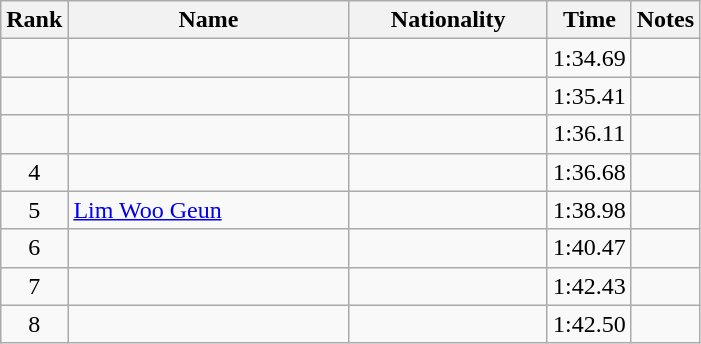<table class="wikitable sortable" style="text-align:center">
<tr>
<th>Rank</th>
<th style="width:180px">Name</th>
<th style="width:125px">Nationality</th>
<th>Time</th>
<th>Notes</th>
</tr>
<tr>
<td></td>
<td style="text-align:left;"></td>
<td style="text-align:left;"></td>
<td>1:34.69</td>
<td></td>
</tr>
<tr>
<td></td>
<td style="text-align:left;"></td>
<td style="text-align:left;"></td>
<td>1:35.41</td>
<td></td>
</tr>
<tr>
<td></td>
<td style="text-align:left;"></td>
<td style="text-align:left;"></td>
<td>1:36.11</td>
<td></td>
</tr>
<tr>
<td>4</td>
<td style="text-align:left;"></td>
<td style="text-align:left;"></td>
<td>1:36.68</td>
<td></td>
</tr>
<tr>
<td>5</td>
<td style="text-align:left;"><a href='#'>Lim Woo Geun</a></td>
<td style="text-align:left;"></td>
<td>1:38.98</td>
<td></td>
</tr>
<tr>
<td>6</td>
<td style="text-align:left;"></td>
<td style="text-align:left;"></td>
<td>1:40.47</td>
<td></td>
</tr>
<tr>
<td>7</td>
<td style="text-align:left;"></td>
<td style="text-align:left;"></td>
<td>1:42.43</td>
<td></td>
</tr>
<tr>
<td>8</td>
<td style="text-align:left;"></td>
<td style="text-align:left;"></td>
<td>1:42.50</td>
<td></td>
</tr>
</table>
